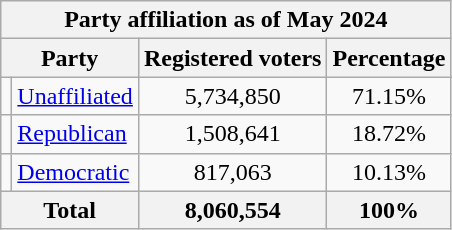<table class="wikitable floatright">
<tr>
<th colspan = 6>Party affiliation as of May 2024</th>
</tr>
<tr>
<th colspan = 2>Party</th>
<th>Registered voters</th>
<th>Percentage</th>
</tr>
<tr>
<td></td>
<td><a href='#'>Unaffiliated</a></td>
<td align=center>5,734,850</td>
<td align=center>71.15%</td>
</tr>
<tr>
<td></td>
<td><a href='#'>Republican</a></td>
<td align=center>1,508,641</td>
<td align=center>18.72%</td>
</tr>
<tr>
<td></td>
<td><a href='#'>Democratic</a></td>
<td align=center>817,063</td>
<td align=center>10.13%</td>
</tr>
<tr>
<th colspan = 2>Total</th>
<th align=center>8,060,554</th>
<th align=center>100%</th>
</tr>
</table>
